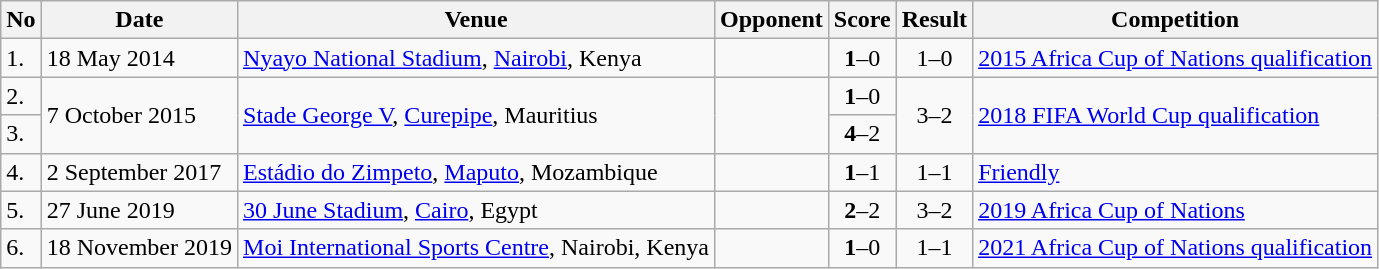<table class="wikitable">
<tr>
<th>No</th>
<th>Date</th>
<th>Venue</th>
<th>Opponent</th>
<th>Score</th>
<th>Result</th>
<th>Competition</th>
</tr>
<tr>
<td>1.</td>
<td>18 May 2014</td>
<td><a href='#'>Nyayo National Stadium</a>, <a href='#'>Nairobi</a>, Kenya</td>
<td></td>
<td align=center><strong>1</strong>–0</td>
<td align=center>1–0</td>
<td><a href='#'>2015 Africa Cup of Nations qualification</a></td>
</tr>
<tr>
<td>2.</td>
<td rowspan="2">7 October 2015</td>
<td rowspan="2"><a href='#'>Stade George V</a>, <a href='#'>Curepipe</a>, Mauritius</td>
<td rowspan="2"></td>
<td align=center><strong>1</strong>–0</td>
<td rowspan="2" style="text-align:center">3–2</td>
<td rowspan="2"><a href='#'>2018 FIFA World Cup qualification</a></td>
</tr>
<tr>
<td>3.</td>
<td align=center><strong>4</strong>–2</td>
</tr>
<tr>
<td>4.</td>
<td>2 September 2017</td>
<td><a href='#'>Estádio do Zimpeto</a>, <a href='#'>Maputo</a>, Mozambique</td>
<td></td>
<td align=center><strong>1</strong>–1</td>
<td align=center>1–1</td>
<td><a href='#'>Friendly</a></td>
</tr>
<tr>
<td>5.</td>
<td>27 June 2019</td>
<td><a href='#'>30 June Stadium</a>, <a href='#'>Cairo</a>, Egypt</td>
<td></td>
<td align=center><strong>2</strong>–2</td>
<td align=center>3–2</td>
<td><a href='#'>2019 Africa Cup of Nations</a></td>
</tr>
<tr>
<td>6.</td>
<td>18 November 2019</td>
<td><a href='#'>Moi International Sports Centre</a>, Nairobi, Kenya</td>
<td></td>
<td align=center><strong>1</strong>–0</td>
<td align=center>1–1</td>
<td><a href='#'>2021 Africa Cup of Nations qualification</a></td>
</tr>
</table>
